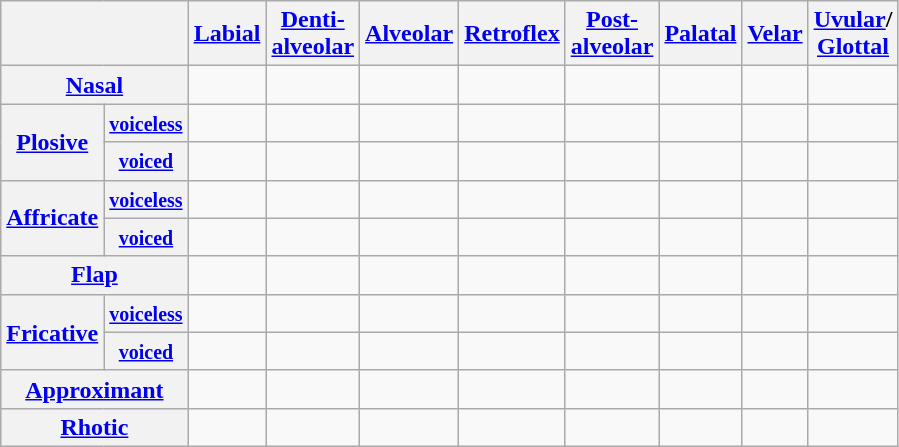<table class="wikitable" style="text-align: center;">
<tr>
<th colspan="2"></th>
<th><a href='#'>Labial</a></th>
<th><a href='#'>Denti-<br>alveolar</a></th>
<th><a href='#'>Alveolar</a></th>
<th><a href='#'>Retroflex</a></th>
<th><a href='#'>Post-<br>alveolar</a></th>
<th><a href='#'>Palatal</a></th>
<th><a href='#'>Velar</a></th>
<th><a href='#'>Uvular</a>/<br><a href='#'>Glottal</a></th>
</tr>
<tr>
<th colspan="2"><a href='#'>Nasal</a></th>
<td></td>
<td></td>
<td></td>
<td></td>
<td></td>
<td></td>
<td></td>
<td></td>
</tr>
<tr>
<th rowspan="2"><a href='#'>Plosive</a></th>
<th><a href='#'><small>voiceless</small></a></th>
<td></td>
<td></td>
<td></td>
<td></td>
<td></td>
<td></td>
<td></td>
<td></td>
</tr>
<tr>
<th><a href='#'><small>voiced</small></a></th>
<td></td>
<td></td>
<td></td>
<td></td>
<td></td>
<td></td>
<td></td>
<td></td>
</tr>
<tr>
<th rowspan="2"><a href='#'>Affricate</a></th>
<th><a href='#'><small>voiceless</small></a></th>
<td></td>
<td></td>
<td></td>
<td></td>
<td></td>
<td></td>
<td></td>
<td></td>
</tr>
<tr>
<th><a href='#'><small>voiced</small></a></th>
<td></td>
<td></td>
<td></td>
<td></td>
<td></td>
<td></td>
<td></td>
<td></td>
</tr>
<tr>
<th colspan="2"><a href='#'>Flap</a></th>
<td></td>
<td></td>
<td></td>
<td></td>
<td></td>
<td></td>
<td></td>
<td></td>
</tr>
<tr>
<th rowspan="2"><a href='#'>Fricative</a></th>
<th><a href='#'><small>voiceless</small></a></th>
<td></td>
<td></td>
<td></td>
<td></td>
<td></td>
<td></td>
<td></td>
<td></td>
</tr>
<tr>
<th><a href='#'><small>voiced</small></a></th>
<td></td>
<td></td>
<td></td>
<td></td>
<td></td>
<td></td>
<td></td>
<td></td>
</tr>
<tr>
<th colspan="2"><a href='#'>Approximant</a></th>
<td></td>
<td></td>
<td></td>
<td></td>
<td></td>
<td></td>
<td></td>
<td></td>
</tr>
<tr>
<th colspan="2"><a href='#'>Rhotic</a></th>
<td></td>
<td></td>
<td></td>
<td></td>
<td></td>
<td></td>
<td></td>
<td></td>
</tr>
</table>
